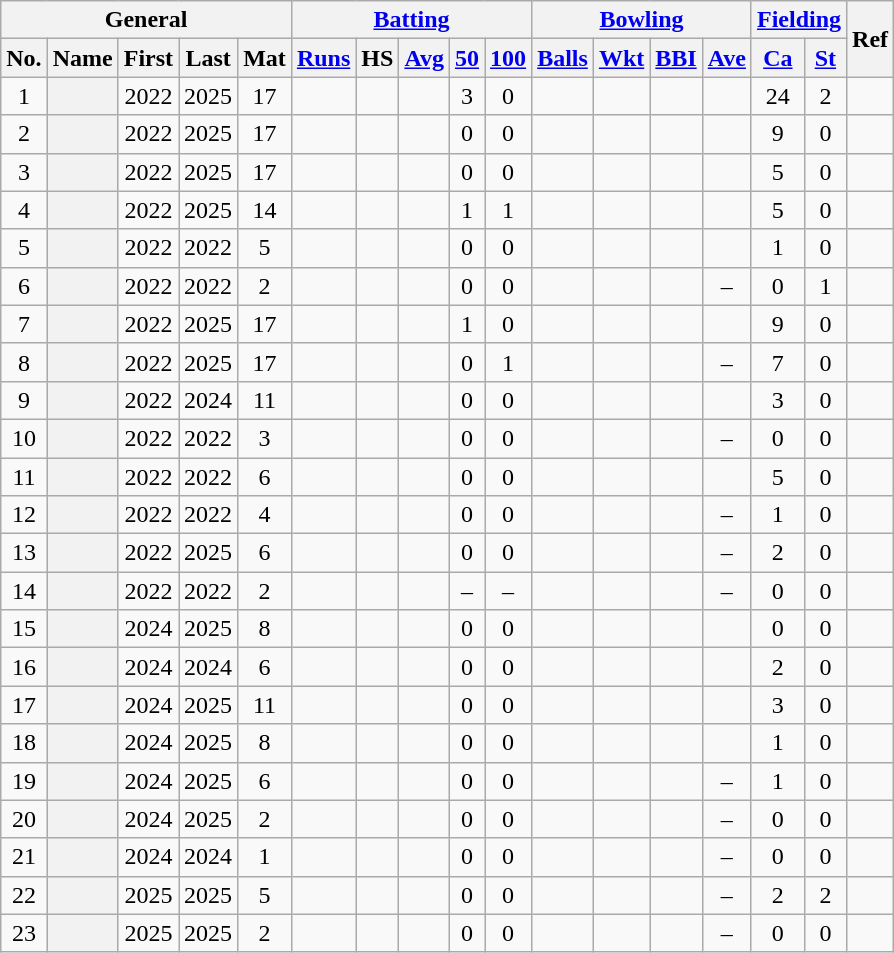<table class="wikitable plainrowheaders sortable">
<tr align="center">
<th scope="col" colspan=5 class="unsortable">General</th>
<th scope="col" colspan=5 class="unsortable"><a href='#'>Batting</a></th>
<th scope="col" colspan=4 class="unsortable"><a href='#'>Bowling</a></th>
<th scope="col" colspan=2 class="unsortable"><a href='#'>Fielding</a></th>
<th scope="col" rowspan=2 class="unsortable">Ref</th>
</tr>
<tr align="center">
<th scope="col">No.</th>
<th scope="col">Name</th>
<th scope="col">First</th>
<th scope="col">Last</th>
<th scope="col">Mat</th>
<th scope="col"><a href='#'>Runs</a></th>
<th scope="col">HS</th>
<th scope="col"><a href='#'>Avg</a></th>
<th scope="col"><a href='#'>50</a></th>
<th scope="col"><a href='#'>100</a></th>
<th scope="col"><a href='#'>Balls</a></th>
<th scope="col"><a href='#'>Wkt</a></th>
<th scope="col"><a href='#'>BBI</a></th>
<th scope="col"><a href='#'>Ave</a></th>
<th scope="col"><a href='#'>Ca</a></th>
<th scope="col"><a href='#'>St</a></th>
</tr>
<tr align="center">
<td>1</td>
<th scope="row" align="left"></th>
<td>2022</td>
<td>2025</td>
<td>17</td>
<td></td>
<td></td>
<td></td>
<td>3</td>
<td>0</td>
<td></td>
<td></td>
<td></td>
<td></td>
<td>24</td>
<td>2</td>
<td></td>
</tr>
<tr align="center">
<td>2</td>
<th scope="row" align="left"></th>
<td>2022</td>
<td>2025</td>
<td>17</td>
<td></td>
<td></td>
<td></td>
<td>0</td>
<td>0</td>
<td></td>
<td></td>
<td></td>
<td></td>
<td>9</td>
<td>0</td>
<td></td>
</tr>
<tr align="center">
<td>3</td>
<th scope="row" align="left"></th>
<td>2022</td>
<td>2025</td>
<td>17</td>
<td></td>
<td></td>
<td></td>
<td>0</td>
<td>0</td>
<td></td>
<td></td>
<td></td>
<td></td>
<td>5</td>
<td>0</td>
<td></td>
</tr>
<tr align="center">
<td>4</td>
<th scope="row" align="left"></th>
<td>2022</td>
<td>2025</td>
<td>14</td>
<td></td>
<td></td>
<td></td>
<td>1</td>
<td>1</td>
<td></td>
<td></td>
<td></td>
<td></td>
<td>5</td>
<td>0</td>
<td></td>
</tr>
<tr align="center">
<td>5</td>
<th scope="row" align="left"></th>
<td>2022</td>
<td>2022</td>
<td>5</td>
<td></td>
<td></td>
<td></td>
<td>0</td>
<td>0</td>
<td></td>
<td></td>
<td></td>
<td></td>
<td>1</td>
<td>0</td>
<td></td>
</tr>
<tr align="center">
<td>6</td>
<th scope="row" align="left"></th>
<td>2022</td>
<td>2022</td>
<td>2</td>
<td></td>
<td></td>
<td></td>
<td>0</td>
<td>0</td>
<td></td>
<td></td>
<td></td>
<td>–</td>
<td>0</td>
<td>1</td>
<td></td>
</tr>
<tr align="center">
<td>7</td>
<th scope="row" align="left"></th>
<td>2022</td>
<td>2025</td>
<td>17</td>
<td></td>
<td></td>
<td></td>
<td>1</td>
<td>0</td>
<td></td>
<td></td>
<td></td>
<td></td>
<td>9</td>
<td>0</td>
<td></td>
</tr>
<tr align="center">
<td>8</td>
<th scope="row" align="left"></th>
<td>2022</td>
<td>2025</td>
<td>17</td>
<td></td>
<td></td>
<td></td>
<td>0</td>
<td>1</td>
<td></td>
<td></td>
<td></td>
<td>–</td>
<td>7</td>
<td>0</td>
<td></td>
</tr>
<tr align="center">
<td>9</td>
<th scope="row" align="left"></th>
<td>2022</td>
<td>2024</td>
<td>11</td>
<td></td>
<td></td>
<td></td>
<td>0</td>
<td>0</td>
<td></td>
<td></td>
<td></td>
<td></td>
<td>3</td>
<td>0</td>
<td></td>
</tr>
<tr align="center">
<td>10</td>
<th scope="row" align="left"></th>
<td>2022</td>
<td>2022</td>
<td>3</td>
<td></td>
<td></td>
<td></td>
<td>0</td>
<td>0</td>
<td></td>
<td></td>
<td></td>
<td>–</td>
<td>0</td>
<td>0</td>
<td></td>
</tr>
<tr align="center">
<td>11</td>
<th scope="row" align="left"></th>
<td>2022</td>
<td>2022</td>
<td>6</td>
<td></td>
<td></td>
<td></td>
<td>0</td>
<td>0</td>
<td></td>
<td></td>
<td></td>
<td></td>
<td>5</td>
<td>0</td>
<td></td>
</tr>
<tr align="center">
<td>12</td>
<th scope="row" align="left"></th>
<td>2022</td>
<td>2022</td>
<td>4</td>
<td></td>
<td></td>
<td></td>
<td>0</td>
<td>0</td>
<td></td>
<td></td>
<td></td>
<td>–</td>
<td>1</td>
<td>0</td>
<td></td>
</tr>
<tr align="center">
<td>13</td>
<th scope="row" align="left"></th>
<td>2022</td>
<td>2025</td>
<td>6</td>
<td></td>
<td></td>
<td></td>
<td>0</td>
<td>0</td>
<td></td>
<td></td>
<td></td>
<td>–</td>
<td>2</td>
<td>0</td>
<td></td>
</tr>
<tr align="center">
<td>14</td>
<th scope="row" align="left"></th>
<td>2022</td>
<td>2022</td>
<td>2</td>
<td></td>
<td></td>
<td></td>
<td>–</td>
<td>–</td>
<td></td>
<td></td>
<td></td>
<td>–</td>
<td>0</td>
<td>0</td>
<td></td>
</tr>
<tr align="center">
<td>15</td>
<th scope="row" align="left"></th>
<td>2024</td>
<td>2025</td>
<td>8</td>
<td></td>
<td></td>
<td></td>
<td>0</td>
<td>0</td>
<td></td>
<td></td>
<td></td>
<td></td>
<td>0</td>
<td>0</td>
<td></td>
</tr>
<tr align="center">
<td>16</td>
<th scope="row" align="left"></th>
<td>2024</td>
<td>2024</td>
<td>6</td>
<td></td>
<td></td>
<td></td>
<td>0</td>
<td>0</td>
<td></td>
<td></td>
<td></td>
<td></td>
<td>2</td>
<td>0</td>
<td></td>
</tr>
<tr align="center">
<td>17</td>
<th scope="row" align="left"></th>
<td>2024</td>
<td>2025</td>
<td>11</td>
<td></td>
<td></td>
<td></td>
<td>0</td>
<td>0</td>
<td></td>
<td></td>
<td></td>
<td></td>
<td>3</td>
<td>0</td>
<td></td>
</tr>
<tr align="center">
<td>18</td>
<th scope="row" align="left"></th>
<td>2024</td>
<td>2025</td>
<td>8</td>
<td></td>
<td></td>
<td></td>
<td>0</td>
<td>0</td>
<td></td>
<td></td>
<td></td>
<td></td>
<td>1</td>
<td>0</td>
<td></td>
</tr>
<tr align="center">
<td>19</td>
<th scope="row" align="left"></th>
<td>2024</td>
<td>2025</td>
<td>6</td>
<td></td>
<td></td>
<td></td>
<td>0</td>
<td>0</td>
<td></td>
<td></td>
<td></td>
<td>–</td>
<td>1</td>
<td>0</td>
<td></td>
</tr>
<tr align="center">
<td>20</td>
<th scope="row" align="left"></th>
<td>2024</td>
<td>2025</td>
<td>2</td>
<td></td>
<td></td>
<td></td>
<td>0</td>
<td>0</td>
<td></td>
<td></td>
<td></td>
<td>–</td>
<td>0</td>
<td>0</td>
<td></td>
</tr>
<tr align="center">
<td>21</td>
<th scope="row" align="left"></th>
<td>2024</td>
<td>2024</td>
<td>1</td>
<td></td>
<td></td>
<td></td>
<td>0</td>
<td>0</td>
<td></td>
<td></td>
<td></td>
<td>–</td>
<td>0</td>
<td>0</td>
<td></td>
</tr>
<tr align="center">
<td>22</td>
<th scope="row" align="left"></th>
<td>2025</td>
<td>2025</td>
<td>5</td>
<td></td>
<td></td>
<td></td>
<td>0</td>
<td>0</td>
<td></td>
<td></td>
<td></td>
<td>–</td>
<td>2</td>
<td>2</td>
<td></td>
</tr>
<tr align="center">
<td>23</td>
<th scope="row" align="left"></th>
<td>2025</td>
<td>2025</td>
<td>2</td>
<td></td>
<td></td>
<td></td>
<td>0</td>
<td>0</td>
<td></td>
<td></td>
<td></td>
<td>–</td>
<td>0</td>
<td>0</td>
<td></td>
</tr>
</table>
